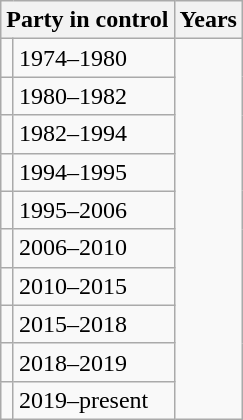<table class="wikitable">
<tr>
<th colspan=2>Party in control</th>
<th>Years</th>
</tr>
<tr>
<td></td>
<td>1974–1980</td>
</tr>
<tr>
<td></td>
<td>1980–1982</td>
</tr>
<tr>
<td></td>
<td>1982–1994</td>
</tr>
<tr>
<td></td>
<td>1994–1995</td>
</tr>
<tr>
<td></td>
<td>1995–2006</td>
</tr>
<tr>
<td></td>
<td>2006–2010</td>
</tr>
<tr>
<td></td>
<td>2010–2015</td>
</tr>
<tr>
<td></td>
<td>2015–2018</td>
</tr>
<tr>
<td></td>
<td>2018–2019</td>
</tr>
<tr>
<td></td>
<td>2019–present</td>
</tr>
</table>
